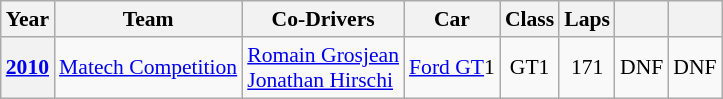<table class="wikitable" style="font-size:90%">
<tr>
<th>Year</th>
<th>Team</th>
<th>Co-Drivers</th>
<th>Car</th>
<th>Class</th>
<th>Laps</th>
<th></th>
<th></th>
</tr>
<tr align="center">
<th><a href='#'>2010</a></th>
<td align="left"> <a href='#'>Matech Competition</a></td>
<td align="left"> <a href='#'>Romain Grosjean</a><br> <a href='#'>Jonathan Hirschi</a></td>
<td align="left"><a href='#'>Ford GT</a>1</td>
<td>GT1</td>
<td>171</td>
<td>DNF</td>
<td>DNF</td>
</tr>
</table>
